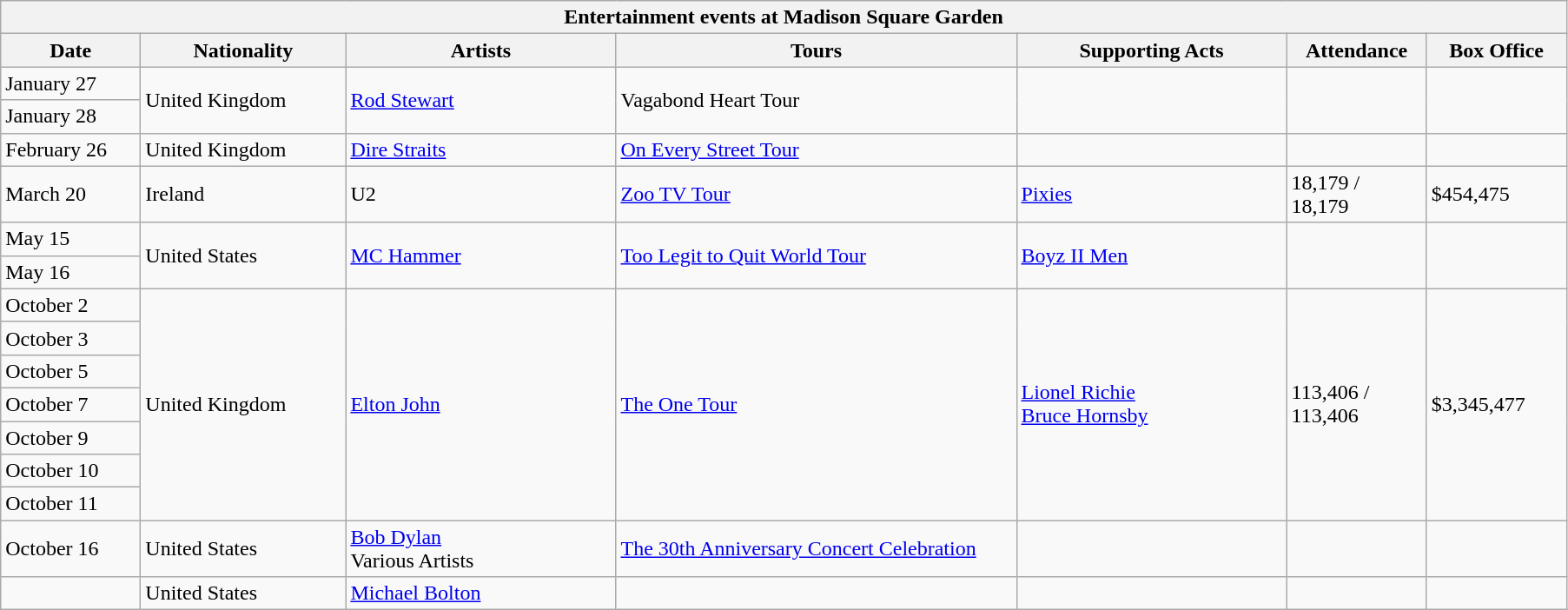<table class="wikitable">
<tr>
<th colspan="7">Entertainment events at Madison Square Garden</th>
</tr>
<tr>
<th width=100>Date</th>
<th width=150>Nationality</th>
<th width=200>Artists</th>
<th width=300>Tours</th>
<th width=200>Supporting Acts</th>
<th width=100>Attendance</th>
<th width=100>Box Office</th>
</tr>
<tr>
<td>January 27</td>
<td rowspan=2>United Kingdom</td>
<td rowspan=2><a href='#'>Rod Stewart</a></td>
<td rowspan=2>Vagabond Heart Tour</td>
<td rowspan=2></td>
<td rowspan=2></td>
<td rowspan=2></td>
</tr>
<tr>
<td>January 28</td>
</tr>
<tr>
<td>February 26</td>
<td>United Kingdom</td>
<td><a href='#'>Dire Straits</a></td>
<td><a href='#'>On Every Street Tour</a></td>
<td></td>
<td></td>
<td></td>
</tr>
<tr>
<td>March 20</td>
<td>Ireland</td>
<td>U2</td>
<td><a href='#'>Zoo TV Tour</a></td>
<td><a href='#'>Pixies</a></td>
<td>18,179 / 18,179</td>
<td>$454,475</td>
</tr>
<tr>
<td>May 15</td>
<td rowspan="2">United States</td>
<td rowspan="2"><a href='#'>MC Hammer</a></td>
<td rowspan="2"><a href='#'>Too Legit to Quit World Tour</a></td>
<td rowspan="2"><a href='#'>Boyz II Men</a></td>
<td rowspan="2"></td>
<td rowspan="2"></td>
</tr>
<tr>
<td>May 16</td>
</tr>
<tr>
<td>October 2</td>
<td rowspan=7>United Kingdom</td>
<td rowspan=7><a href='#'>Elton John</a></td>
<td rowspan=7><a href='#'>The One Tour</a></td>
<td rowspan=7><a href='#'>Lionel Richie</a><br><a href='#'>Bruce Hornsby</a></td>
<td rowspan=7>113,406 / 113,406</td>
<td rowspan=7>$3,345,477</td>
</tr>
<tr>
<td>October 3</td>
</tr>
<tr>
<td>October 5</td>
</tr>
<tr>
<td>October 7</td>
</tr>
<tr>
<td>October 9</td>
</tr>
<tr>
<td>October 10</td>
</tr>
<tr>
<td>October 11</td>
</tr>
<tr>
<td>October 16</td>
<td>United States</td>
<td><a href='#'>Bob Dylan</a><br>Various Artists</td>
<td><a href='#'>The 30th Anniversary Concert Celebration</a></td>
<td></td>
<td></td>
<td></td>
</tr>
<tr>
<td></td>
<td>United States</td>
<td><a href='#'>Michael Bolton</a></td>
<td></td>
<td></td>
<td></td>
<td></td>
</tr>
</table>
